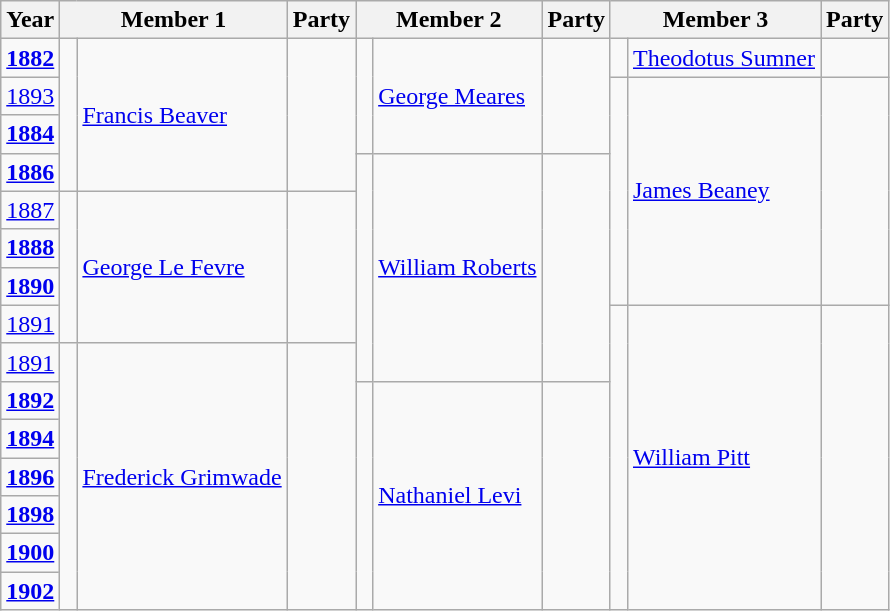<table class="wikitable">
<tr>
<th>Year</th>
<th colspan=2>Member 1</th>
<th>Party</th>
<th colspan=2>Member 2</th>
<th>Party</th>
<th colspan=2>Member 3</th>
<th>Party</th>
</tr>
<tr>
<td><strong><a href='#'>1882</a></strong></td>
<td rowspan=4 > </td>
<td rowspan=4><a href='#'>Francis Beaver</a></td>
<td rowspan=4> </td>
<td rowspan=3 > </td>
<td rowspan=3><a href='#'>George Meares</a></td>
<td rowspan=3> </td>
<td rowspan=1 > </td>
<td rowspan=1><a href='#'>Theodotus Sumner</a></td>
<td rowspan=1> </td>
</tr>
<tr>
<td><a href='#'>1893</a></td>
<td rowspan=6 > </td>
<td rowspan=6><a href='#'>James Beaney</a></td>
<td rowspan=6> </td>
</tr>
<tr>
<td><strong><a href='#'>1884</a></strong></td>
</tr>
<tr>
<td><strong><a href='#'>1886</a></strong></td>
<td rowspan=6 > </td>
<td rowspan=6><a href='#'>William Roberts</a></td>
<td rowspan=6> </td>
</tr>
<tr>
<td><a href='#'>1887</a></td>
<td rowspan=4 > </td>
<td rowspan=4><a href='#'>George Le Fevre</a></td>
<td rowspan=4> </td>
</tr>
<tr>
<td><strong><a href='#'>1888</a></strong></td>
</tr>
<tr>
<td><strong><a href='#'>1890</a></strong></td>
</tr>
<tr>
<td><a href='#'>1891</a></td>
<td rowspan=8 > </td>
<td rowspan=8><a href='#'>William Pitt</a></td>
<td rowspan=8> </td>
</tr>
<tr>
<td><a href='#'>1891</a></td>
<td rowspan=7 > </td>
<td rowspan=7><a href='#'>Frederick Grimwade</a></td>
<td rowspan=7> </td>
</tr>
<tr>
<td><strong><a href='#'>1892</a></strong></td>
<td rowspan=6 > </td>
<td rowspan=6><a href='#'>Nathaniel Levi</a></td>
<td rowspan=6> </td>
</tr>
<tr>
<td><strong><a href='#'>1894</a></strong></td>
</tr>
<tr>
<td><strong><a href='#'>1896</a></strong></td>
</tr>
<tr>
<td><strong><a href='#'>1898</a></strong></td>
</tr>
<tr>
<td><strong><a href='#'>1900</a></strong></td>
</tr>
<tr>
<td><strong><a href='#'>1902</a></strong></td>
</tr>
</table>
